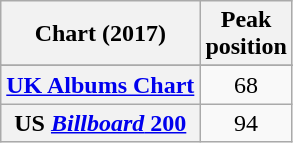<table class="wikitable sortable plainrowheaders" style="text-align:center;">
<tr>
<th scope="col">Chart (2017)</th>
<th scope="col">Peak<br>position</th>
</tr>
<tr>
</tr>
<tr>
</tr>
<tr>
</tr>
<tr>
</tr>
<tr>
</tr>
<tr>
<th scope="row"><a href='#'>UK Albums Chart</a></th>
<td>68</td>
</tr>
<tr>
<th scope="row">US <a href='#'><em>Billboard</em> 200</a></th>
<td>94</td>
</tr>
</table>
